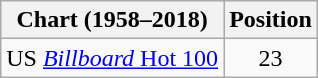<table class="wikitable">
<tr>
<th>Chart (1958–2018)</th>
<th>Position</th>
</tr>
<tr>
<td>US <a href='#'><em>Billboard</em> Hot 100</a></td>
<td style="text-align:center;">23</td>
</tr>
</table>
